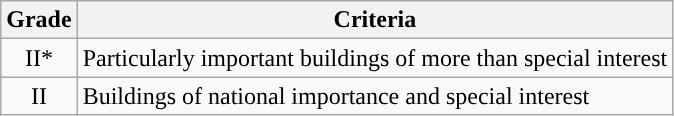<table class="wikitable">
<tr>
<th>Grade</th>
<th>Criteria</th>
</tr>
<tr>
<td align="center" >II*</td>
<td>Particularly important buildings of more than special interest</td>
</tr>
<tr>
<td align="center" >II</td>
<td>Buildings of national importance and special interest</td>
</tr>
</table>
